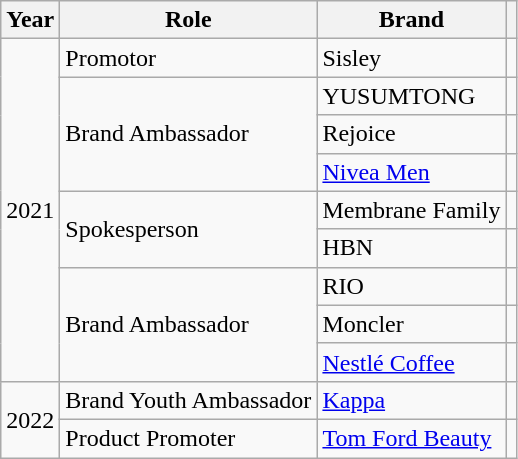<table class="wikitable">
<tr>
<th>Year</th>
<th>Role</th>
<th>Brand</th>
<th class="unsortable"></th>
</tr>
<tr>
<td rowspan="9">2021</td>
<td>Promotor</td>
<td>Sisley</td>
<td></td>
</tr>
<tr>
<td rowspan="3">Brand Ambassador</td>
<td>YUSUMTONG</td>
<td></td>
</tr>
<tr>
<td>Rejoice</td>
<td></td>
</tr>
<tr>
<td><a href='#'>Nivea Men</a></td>
<td></td>
</tr>
<tr>
<td rowspan="2">Spokesperson</td>
<td>Membrane Family</td>
<td></td>
</tr>
<tr>
<td>HBN</td>
<td></td>
</tr>
<tr>
<td rowspan="3">Brand Ambassador</td>
<td>RIO</td>
<td></td>
</tr>
<tr>
<td>Moncler</td>
<td></td>
</tr>
<tr>
<td><a href='#'>Nestlé Coffee</a></td>
<td></td>
</tr>
<tr>
<td rowspan="2">2022</td>
<td>Brand Youth Ambassador</td>
<td><a href='#'>Kappa</a></td>
<td></td>
</tr>
<tr>
<td>Product Promoter</td>
<td><a href='#'>Tom Ford Beauty</a></td>
<td></td>
</tr>
</table>
